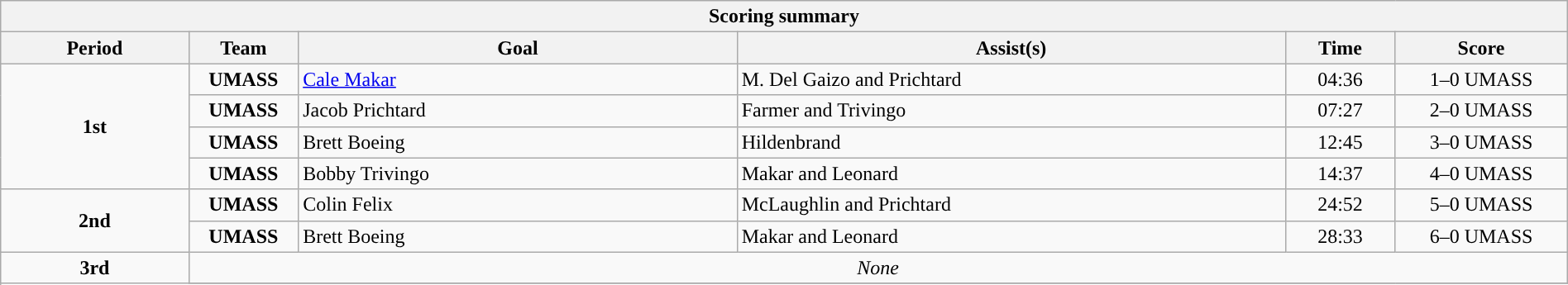<table style="width:100%;" class="wikitable">
<tr>
<th colspan=6>Scoring summary</th>
</tr>
<tr>
<th style="width:12%;">Period</th>
<th style="width:7%;">Team</th>
<th style="width:28%;">Goal</th>
<th style="width:35%;">Assist(s)</th>
<th style="width:7%;">Time</th>
<th style="width:11%;">Score</th>
</tr>
<tr>
<td style="text-align:center;" rowspan="4"><strong>1st</strong></td>
<td align=center><strong>UMASS</strong></td>
<td><a href='#'>Cale Makar</a></td>
<td>M. Del Gaizo and Prichtard</td>
<td align=center>04:36</td>
<td align=center>1–0 UMASS</td>
</tr>
<tr>
<td align=center><strong>UMASS</strong></td>
<td>Jacob Prichtard</td>
<td>Farmer and Trivingo</td>
<td align=center>07:27</td>
<td align=center>2–0 UMASS</td>
</tr>
<tr>
<td align=center><strong>UMASS</strong></td>
<td>Brett Boeing</td>
<td>Hildenbrand</td>
<td align=center>12:45</td>
<td align=center>3–0 UMASS</td>
</tr>
<tr>
<td align=center><strong>UMASS</strong></td>
<td>Bobby Trivingo</td>
<td>Makar and Leonard</td>
<td align=center>14:37</td>
<td align=center>4–0 UMASS</td>
</tr>
<tr>
<td style="text-align:center;" rowspan="2"><strong>2nd</strong></td>
<td align=center><strong>UMASS</strong></td>
<td>Colin Felix</td>
<td>McLaughlin and Prichtard</td>
<td align=center>24:52</td>
<td align=center>5–0 UMASS</td>
</tr>
<tr>
<td align=center><strong>UMASS</strong></td>
<td>Brett Boeing</td>
<td>Makar and Leonard</td>
<td align=center>28:33</td>
<td align=center>6–0 UMASS</td>
</tr>
<tr>
<td style="text-align:center;" rowspan="2"><strong>3rd</strong></td>
<td style="text-align:center;" colspan="5"><em>None</em></td>
</tr>
<tr>
</tr>
</table>
